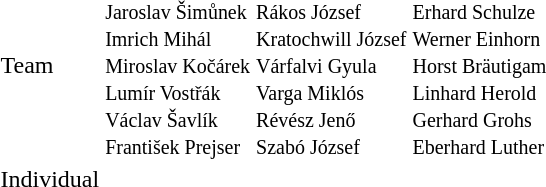<table>
<tr>
<td>Team</td>
<td><br><small>Jaroslav Šimůnek<br>Imrich Mihál<br>Miroslav Kočárek<br>Lumír Vostřák<br>Václav Šavlík<br>František Prejser</small></td>
<td><br><small>Rákos József<br>Kratochwill József<br>Várfalvi Gyula<br>Varga Miklós<br>Révész Jenő<br>Szabó József</small></td>
<td><br><small>Erhard Schulze<br>Werner Einhorn<br>Horst Bräutigam<br>Linhard Herold<br>Gerhard Grohs<br>Eberhard Luther</small></td>
</tr>
<tr>
<td>Individual</td>
<td></td>
<td></td>
<td></td>
</tr>
</table>
